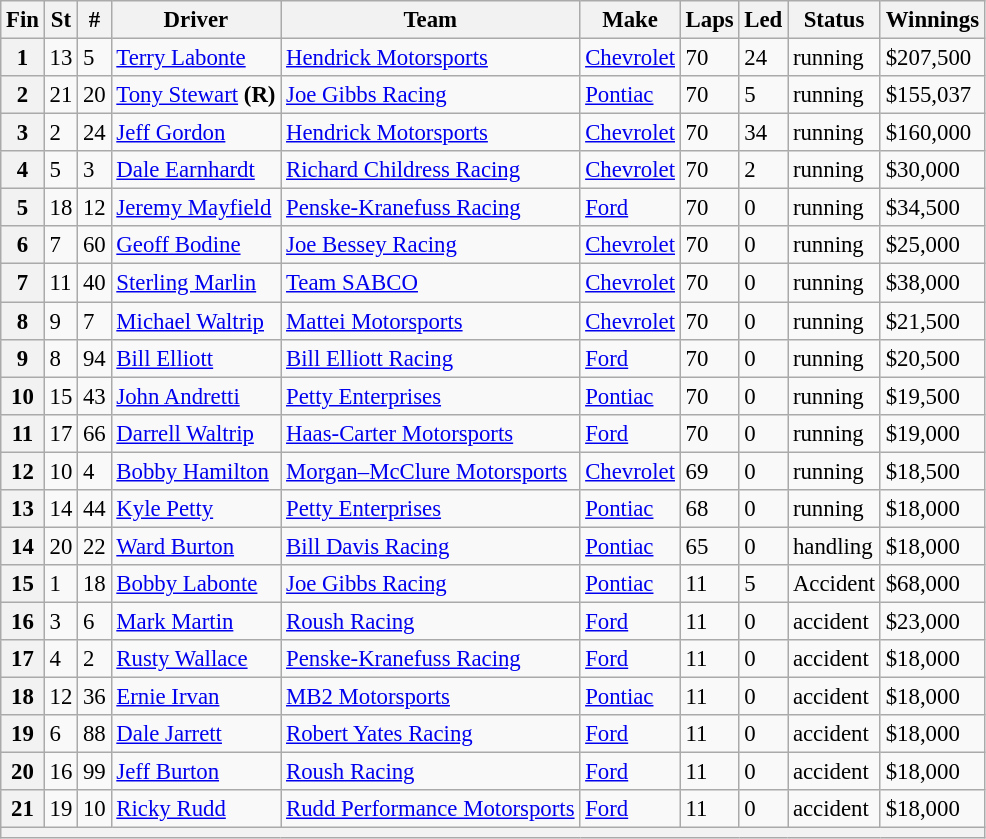<table class="wikitable" style="font-size:95%">
<tr>
<th>Fin</th>
<th>St</th>
<th>#</th>
<th>Driver</th>
<th>Team</th>
<th>Make</th>
<th>Laps</th>
<th>Led</th>
<th>Status</th>
<th>Winnings</th>
</tr>
<tr>
<th>1</th>
<td>13</td>
<td>5</td>
<td><a href='#'>Terry Labonte</a></td>
<td><a href='#'>Hendrick Motorsports</a></td>
<td><a href='#'>Chevrolet</a></td>
<td>70</td>
<td>24</td>
<td>running</td>
<td>$207,500</td>
</tr>
<tr>
<th>2</th>
<td>21</td>
<td>20</td>
<td><a href='#'>Tony Stewart</a> <strong>(R)</strong></td>
<td><a href='#'>Joe Gibbs Racing</a></td>
<td><a href='#'>Pontiac</a></td>
<td>70</td>
<td>5</td>
<td>running</td>
<td>$155,037</td>
</tr>
<tr>
<th>3</th>
<td>2</td>
<td>24</td>
<td><a href='#'>Jeff Gordon</a></td>
<td><a href='#'>Hendrick Motorsports</a></td>
<td><a href='#'>Chevrolet</a></td>
<td>70</td>
<td>34</td>
<td>running</td>
<td>$160,000</td>
</tr>
<tr>
<th>4</th>
<td>5</td>
<td>3</td>
<td><a href='#'>Dale Earnhardt</a></td>
<td><a href='#'>Richard Childress Racing</a></td>
<td><a href='#'>Chevrolet</a></td>
<td>70</td>
<td>2</td>
<td>running</td>
<td>$30,000</td>
</tr>
<tr>
<th>5</th>
<td>18</td>
<td>12</td>
<td><a href='#'>Jeremy Mayfield</a></td>
<td><a href='#'>Penske-Kranefuss Racing</a></td>
<td><a href='#'>Ford</a></td>
<td>70</td>
<td>0</td>
<td>running</td>
<td>$34,500</td>
</tr>
<tr>
<th>6</th>
<td>7</td>
<td>60</td>
<td><a href='#'>Geoff Bodine</a></td>
<td><a href='#'>Joe Bessey Racing</a></td>
<td><a href='#'>Chevrolet</a></td>
<td>70</td>
<td>0</td>
<td>running</td>
<td>$25,000</td>
</tr>
<tr>
<th>7</th>
<td>11</td>
<td>40</td>
<td><a href='#'>Sterling Marlin</a></td>
<td><a href='#'>Team SABCO</a></td>
<td><a href='#'>Chevrolet</a></td>
<td>70</td>
<td>0</td>
<td>running</td>
<td>$38,000</td>
</tr>
<tr>
<th>8</th>
<td>9</td>
<td>7</td>
<td><a href='#'>Michael Waltrip</a></td>
<td><a href='#'>Mattei Motorsports</a></td>
<td><a href='#'>Chevrolet</a></td>
<td>70</td>
<td>0</td>
<td>running</td>
<td>$21,500</td>
</tr>
<tr>
<th>9</th>
<td>8</td>
<td>94</td>
<td><a href='#'>Bill Elliott</a></td>
<td><a href='#'>Bill Elliott Racing</a></td>
<td><a href='#'>Ford</a></td>
<td>70</td>
<td>0</td>
<td>running</td>
<td>$20,500</td>
</tr>
<tr>
<th>10</th>
<td>15</td>
<td>43</td>
<td><a href='#'>John Andretti</a></td>
<td><a href='#'>Petty Enterprises</a></td>
<td><a href='#'>Pontiac</a></td>
<td>70</td>
<td>0</td>
<td>running</td>
<td>$19,500</td>
</tr>
<tr>
<th>11</th>
<td>17</td>
<td>66</td>
<td><a href='#'>Darrell Waltrip</a></td>
<td><a href='#'>Haas-Carter Motorsports</a></td>
<td><a href='#'>Ford</a></td>
<td>70</td>
<td>0</td>
<td>running</td>
<td>$19,000</td>
</tr>
<tr>
<th>12</th>
<td>10</td>
<td>4</td>
<td><a href='#'>Bobby Hamilton</a></td>
<td><a href='#'>Morgan–McClure Motorsports</a></td>
<td><a href='#'>Chevrolet</a></td>
<td>69</td>
<td>0</td>
<td>running</td>
<td>$18,500</td>
</tr>
<tr>
<th>13</th>
<td>14</td>
<td>44</td>
<td><a href='#'>Kyle Petty</a></td>
<td><a href='#'>Petty Enterprises</a></td>
<td><a href='#'>Pontiac</a></td>
<td>68</td>
<td>0</td>
<td>running</td>
<td>$18,000</td>
</tr>
<tr>
<th>14</th>
<td>20</td>
<td>22</td>
<td><a href='#'>Ward Burton</a></td>
<td><a href='#'>Bill Davis Racing</a></td>
<td><a href='#'>Pontiac</a></td>
<td>65</td>
<td>0</td>
<td>handling</td>
<td>$18,000</td>
</tr>
<tr>
<th>15</th>
<td>1</td>
<td>18</td>
<td><a href='#'>Bobby Labonte</a></td>
<td><a href='#'>Joe Gibbs Racing</a></td>
<td><a href='#'>Pontiac</a></td>
<td>11</td>
<td>5</td>
<td>Accident</td>
<td>$68,000</td>
</tr>
<tr>
<th>16</th>
<td>3</td>
<td>6</td>
<td><a href='#'>Mark Martin</a></td>
<td><a href='#'>Roush Racing</a></td>
<td><a href='#'>Ford</a></td>
<td>11</td>
<td>0</td>
<td>accident</td>
<td>$23,000</td>
</tr>
<tr>
<th>17</th>
<td>4</td>
<td>2</td>
<td><a href='#'>Rusty Wallace</a></td>
<td><a href='#'>Penske-Kranefuss Racing</a></td>
<td><a href='#'>Ford</a></td>
<td>11</td>
<td>0</td>
<td>accident</td>
<td>$18,000</td>
</tr>
<tr>
<th>18</th>
<td>12</td>
<td>36</td>
<td><a href='#'>Ernie Irvan</a></td>
<td><a href='#'>MB2 Motorsports</a></td>
<td><a href='#'>Pontiac</a></td>
<td>11</td>
<td>0</td>
<td>accident</td>
<td>$18,000</td>
</tr>
<tr>
<th>19</th>
<td>6</td>
<td>88</td>
<td><a href='#'>Dale Jarrett</a></td>
<td><a href='#'>Robert Yates Racing</a></td>
<td><a href='#'>Ford</a></td>
<td>11</td>
<td>0</td>
<td>accident</td>
<td>$18,000</td>
</tr>
<tr>
<th>20</th>
<td>16</td>
<td>99</td>
<td><a href='#'>Jeff Burton</a></td>
<td><a href='#'>Roush Racing</a></td>
<td><a href='#'>Ford</a></td>
<td>11</td>
<td>0</td>
<td>accident</td>
<td>$18,000</td>
</tr>
<tr>
<th>21</th>
<td>19</td>
<td>10</td>
<td><a href='#'>Ricky Rudd</a></td>
<td><a href='#'>Rudd Performance Motorsports</a></td>
<td><a href='#'>Ford</a></td>
<td>11</td>
<td>0</td>
<td>accident</td>
<td>$18,000</td>
</tr>
<tr>
<th colspan="10"></th>
</tr>
</table>
